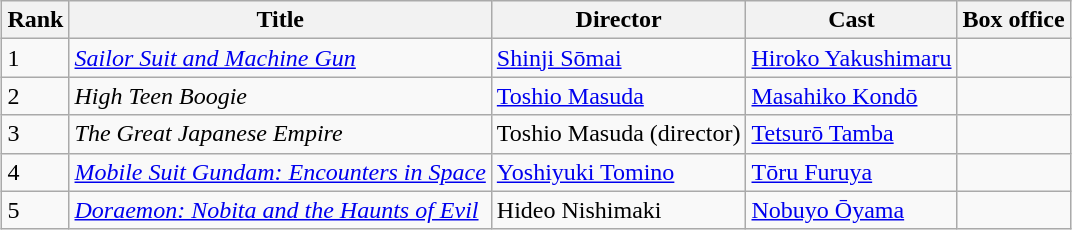<table class="wikitable sortable" style="margin:auto; margin:auto;">
<tr>
<th>Rank</th>
<th>Title</th>
<th>Director</th>
<th>Cast</th>
<th>Box office</th>
</tr>
<tr>
<td>1</td>
<td><em><a href='#'>Sailor Suit and Machine Gun</a></em></td>
<td><a href='#'>Shinji Sōmai</a></td>
<td><a href='#'>Hiroko Yakushimaru</a></td>
<td></td>
</tr>
<tr>
<td>2</td>
<td><em>High Teen Boogie</em></td>
<td><a href='#'>Toshio Masuda</a></td>
<td><a href='#'>Masahiko Kondō</a></td>
<td></td>
</tr>
<tr>
<td>3</td>
<td><em>The Great Japanese Empire</em></td>
<td>Toshio Masuda (director)</td>
<td><a href='#'>Tetsurō Tamba</a></td>
<td></td>
</tr>
<tr>
<td>4</td>
<td><em><a href='#'>Mobile Suit Gundam: Encounters in Space</a></em></td>
<td><a href='#'>Yoshiyuki Tomino</a></td>
<td><a href='#'>Tōru Furuya</a></td>
<td></td>
</tr>
<tr>
<td>5</td>
<td><em><a href='#'>Doraemon: Nobita and the Haunts of Evil</a></em></td>
<td>Hideo Nishimaki</td>
<td><a href='#'>Nobuyo Ōyama</a></td>
<td></td>
</tr>
</table>
